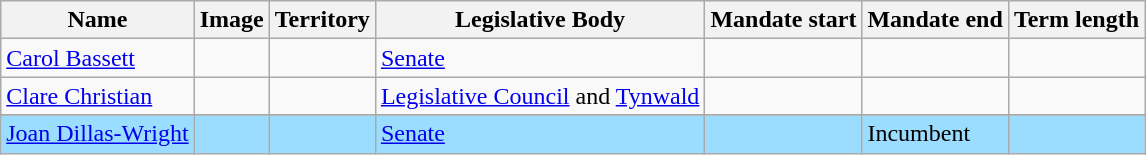<table class="wikitable sortable">
<tr>
<th>Name</th>
<th class=unsortable>Image</th>
<th>Territory</th>
<th>Legislative Body</th>
<th>Mandate start</th>
<th>Mandate end</th>
<th>Term length</th>
</tr>
<tr>
<td><a href='#'>Carol Bassett</a></td>
<td></td>
<td></td>
<td><a href='#'>Senate</a></td>
<td></td>
<td></td>
<td></td>
</tr>
<tr>
<td><a href='#'>Clare Christian</a></td>
<td></td>
<td></td>
<td><a href='#'>Legislative Council</a> and <a href='#'>Tynwald</a></td>
<td></td>
<td></td>
<td></td>
</tr>
<tr>
</tr>
<tr style= "background-color: #9BDDFF">
<td><a href='#'>Joan Dillas-Wright</a></td>
<td></td>
<td></td>
<td><a href='#'>Senate</a></td>
<td></td>
<td>Incumbent</td>
<td></td>
</tr>
</table>
